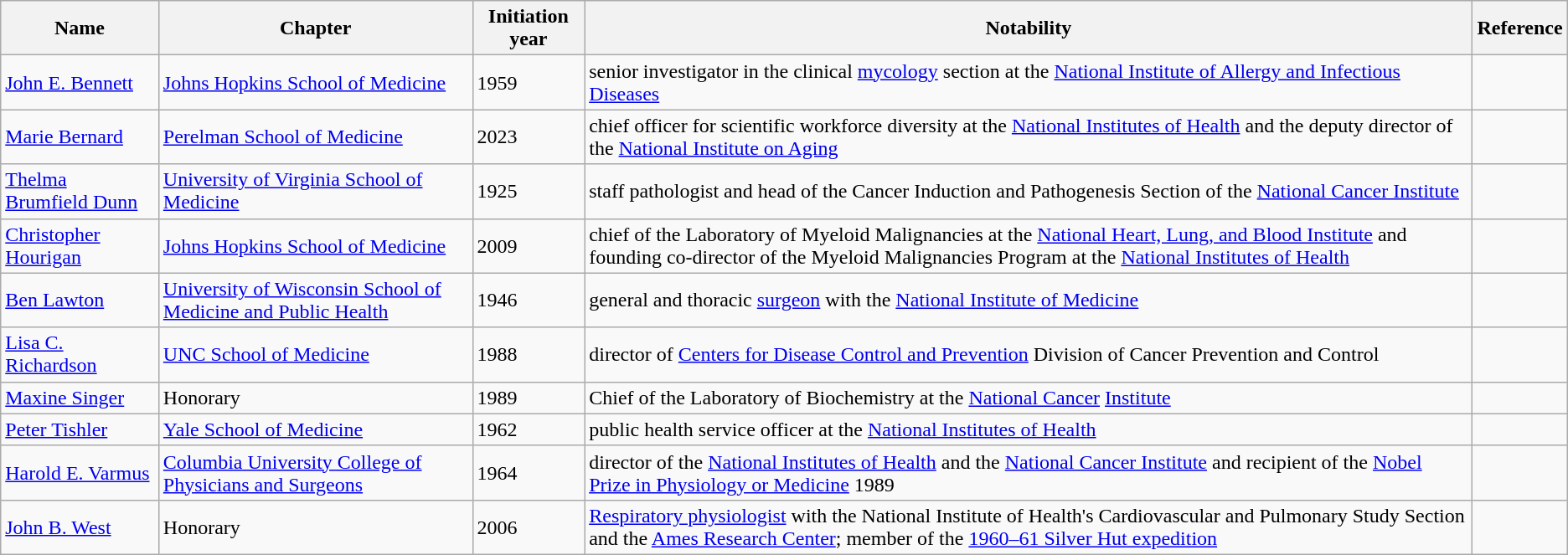<table class="wikitable sortable">
<tr>
<th>Name</th>
<th>Chapter</th>
<th>Initiation year</th>
<th>Notability</th>
<th>Reference</th>
</tr>
<tr>
<td><a href='#'>John E. Bennett</a></td>
<td><a href='#'>Johns Hopkins School of Medicine</a></td>
<td>1959</td>
<td>senior investigator in the clinical <a href='#'>mycology</a> section at the <a href='#'>National Institute of Allergy and Infectious Diseases</a></td>
<td></td>
</tr>
<tr>
<td><a href='#'>Marie Bernard</a></td>
<td><a href='#'>Perelman School of Medicine</a></td>
<td>2023</td>
<td>chief officer for scientific workforce diversity at the <a href='#'>National Institutes of Health</a> and the deputy director of the <a href='#'>National Institute on Aging</a></td>
<td></td>
</tr>
<tr>
<td><a href='#'>Thelma Brumfield Dunn</a></td>
<td><a href='#'>University of Virginia School of Medicine</a></td>
<td>1925</td>
<td>staff pathologist and head of the Cancer Induction and Pathogenesis Section of the <a href='#'>National Cancer Institute</a></td>
<td></td>
</tr>
<tr>
<td><a href='#'>Christopher Hourigan</a></td>
<td><a href='#'>Johns Hopkins School of Medicine</a></td>
<td>2009</td>
<td>chief of the Laboratory of Myeloid Malignancies at the <a href='#'>National Heart, Lung, and Blood Institute</a> and founding co-director of the Myeloid Malignancies Program at the <a href='#'>National Institutes of Health</a></td>
<td></td>
</tr>
<tr>
<td><a href='#'>Ben Lawton</a></td>
<td><a href='#'>University of Wisconsin School of Medicine and Public Health</a></td>
<td>1946</td>
<td>general and thoracic <a href='#'>surgeon</a> with the <a href='#'>National Institute of Medicine</a></td>
<td></td>
</tr>
<tr>
<td><a href='#'>Lisa C. Richardson</a></td>
<td><a href='#'>UNC School of Medicine</a></td>
<td>1988</td>
<td>director of <a href='#'>Centers for Disease Control and Prevention</a> Division of Cancer Prevention and Control</td>
<td></td>
</tr>
<tr>
<td><a href='#'>Maxine Singer</a></td>
<td>Honorary</td>
<td>1989</td>
<td>Chief of the Laboratory of Biochemistry at the <a href='#'>National Cancer</a> <a href='#'>Institute</a></td>
<td></td>
</tr>
<tr>
<td><a href='#'>Peter Tishler</a></td>
<td><a href='#'>Yale School of Medicine</a></td>
<td>1962</td>
<td>public health service officer at the <a href='#'>National Institutes of Health</a></td>
<td></td>
</tr>
<tr>
<td><a href='#'>Harold E. Varmus</a></td>
<td><a href='#'>Columbia University College of Physicians and Surgeons</a></td>
<td>1964</td>
<td>director of the <a href='#'>National Institutes of Health</a> and the <a href='#'>National Cancer Institute</a> and recipient of the <a href='#'>Nobel Prize in Physiology or Medicine</a> 1989</td>
<td></td>
</tr>
<tr>
<td><a href='#'>John B. West</a></td>
<td>Honorary</td>
<td>2006</td>
<td><a href='#'>Respiratory physiologist</a> with the National Institute of Health's Cardiovascular and Pulmonary Study Section and the <a href='#'>Ames Research Center</a>; member of the <a href='#'>1960–61 Silver Hut expedition</a></td>
<td></td>
</tr>
</table>
